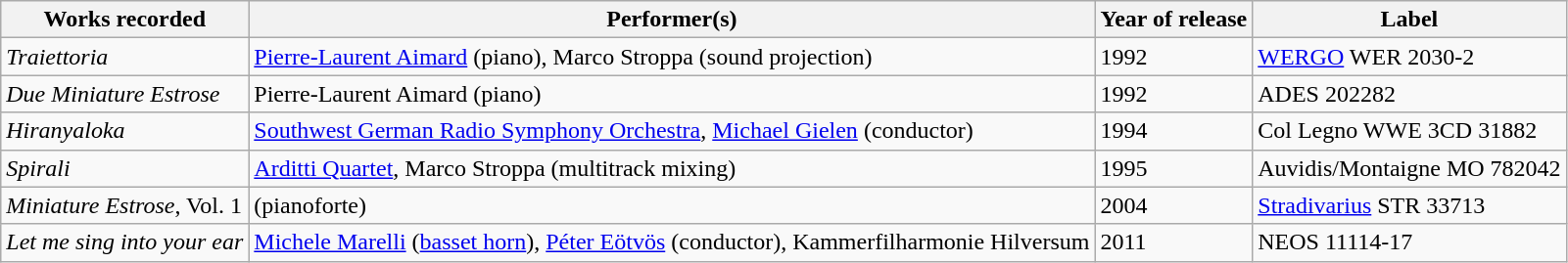<table class="wikitable">
<tr>
<th>Works recorded</th>
<th>Performer(s)</th>
<th>Year of release</th>
<th>Label</th>
</tr>
<tr>
<td><em>Traiettoria</em></td>
<td><a href='#'>Pierre-Laurent Aimard</a> (piano), Marco Stroppa (sound projection)</td>
<td>1992</td>
<td><a href='#'>WERGO</a> WER 2030-2</td>
</tr>
<tr>
<td><em>Due Miniature Estrose</em></td>
<td>Pierre-Laurent Aimard (piano)</td>
<td>1992</td>
<td>ADES 202282</td>
</tr>
<tr>
<td><em>Hiranyaloka</em></td>
<td><a href='#'>Southwest German Radio Symphony Orchestra</a>, <a href='#'>Michael Gielen</a> (conductor)</td>
<td>1994</td>
<td>Col Legno WWE 3CD 31882</td>
</tr>
<tr>
<td><em>Spirali</em></td>
<td><a href='#'>Arditti Quartet</a>, Marco Stroppa (multitrack mixing)</td>
<td>1995</td>
<td>Auvidis/Montaigne MO 782042</td>
</tr>
<tr>
<td><em>Miniature Estrose</em>, Vol. 1</td>
<td> (pianoforte)</td>
<td>2004</td>
<td><a href='#'>Stradivarius</a> STR 33713</td>
</tr>
<tr>
<td><em>Let me sing into your ear</em></td>
<td><a href='#'>Michele Marelli</a> (<a href='#'>basset horn</a>), <a href='#'>Péter Eötvös</a> (conductor), Kammerfilharmonie Hilversum</td>
<td>2011</td>
<td>NEOS 11114-17</td>
</tr>
</table>
